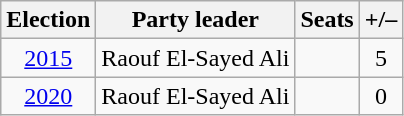<table class=wikitable style=text-align:center>
<tr>
<th>Election</th>
<th>Party leader</th>
<th>Seats</th>
<th>+/–</th>
</tr>
<tr>
<td><a href='#'>2015</a></td>
<td>Raouf El-Sayed Ali</td>
<td></td>
<td> 5</td>
</tr>
<tr>
<td><a href='#'>2020</a></td>
<td>Raouf El-Sayed Ali</td>
<td></td>
<td> 0</td>
</tr>
</table>
